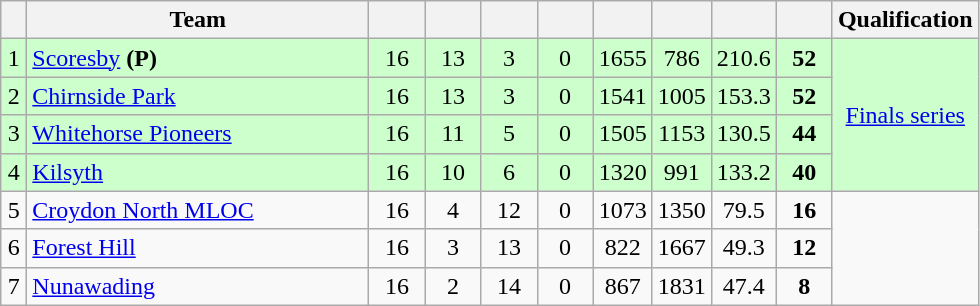<table class="wikitable" style="text-align:center; margin-bottom:0">
<tr>
<th style="width:10px"></th>
<th style="width:35%;">Team</th>
<th style="width:30px;"></th>
<th style="width:30px;"></th>
<th style="width:30px;"></th>
<th style="width:30px;"></th>
<th style="width:30px;"></th>
<th style="width:30px;"></th>
<th style="width:30px;"></th>
<th style="width:30px;"></th>
<th>Qualification</th>
</tr>
<tr style="background:#ccffcc;">
<td>1</td>
<td style="text-align:left;"><a href='#'>Scoresby</a> <strong>(P)</strong></td>
<td>16</td>
<td>13</td>
<td>3</td>
<td>0</td>
<td>1655</td>
<td>786</td>
<td>210.6</td>
<td><strong>52</strong></td>
<td rowspan=4><a href='#'>Finals series</a></td>
</tr>
<tr style="background:#ccffcc;">
<td>2</td>
<td style="text-align:left;"><a href='#'>Chirnside Park</a></td>
<td>16</td>
<td>13</td>
<td>3</td>
<td>0</td>
<td>1541</td>
<td>1005</td>
<td>153.3</td>
<td><strong>52</strong></td>
</tr>
<tr style="background:#ccffcc;">
<td>3</td>
<td style="text-align:left;"><a href='#'>Whitehorse Pioneers</a></td>
<td>16</td>
<td>11</td>
<td>5</td>
<td>0</td>
<td>1505</td>
<td>1153</td>
<td>130.5</td>
<td><strong>44</strong></td>
</tr>
<tr style="background:#ccffcc;">
<td>4</td>
<td style="text-align:left;"><a href='#'>Kilsyth</a></td>
<td>16</td>
<td>10</td>
<td>6</td>
<td>0</td>
<td>1320</td>
<td>991</td>
<td>133.2</td>
<td><strong>40</strong></td>
</tr>
<tr>
<td>5</td>
<td style="text-align:left;"><a href='#'>Croydon North MLOC</a></td>
<td>16</td>
<td>4</td>
<td>12</td>
<td>0</td>
<td>1073</td>
<td>1350</td>
<td>79.5</td>
<td><strong>16</strong></td>
<td rowspan=3></td>
</tr>
<tr>
<td>6</td>
<td style="text-align:left;"><a href='#'>Forest Hill</a></td>
<td>16</td>
<td>3</td>
<td>13</td>
<td>0</td>
<td>822</td>
<td>1667</td>
<td>49.3</td>
<td><strong>12</strong></td>
</tr>
<tr>
<td>7</td>
<td style="text-align:left;"><a href='#'>Nunawading</a></td>
<td>16</td>
<td>2</td>
<td>14</td>
<td>0</td>
<td>867</td>
<td>1831</td>
<td>47.4</td>
<td><strong>8</strong></td>
</tr>
</table>
